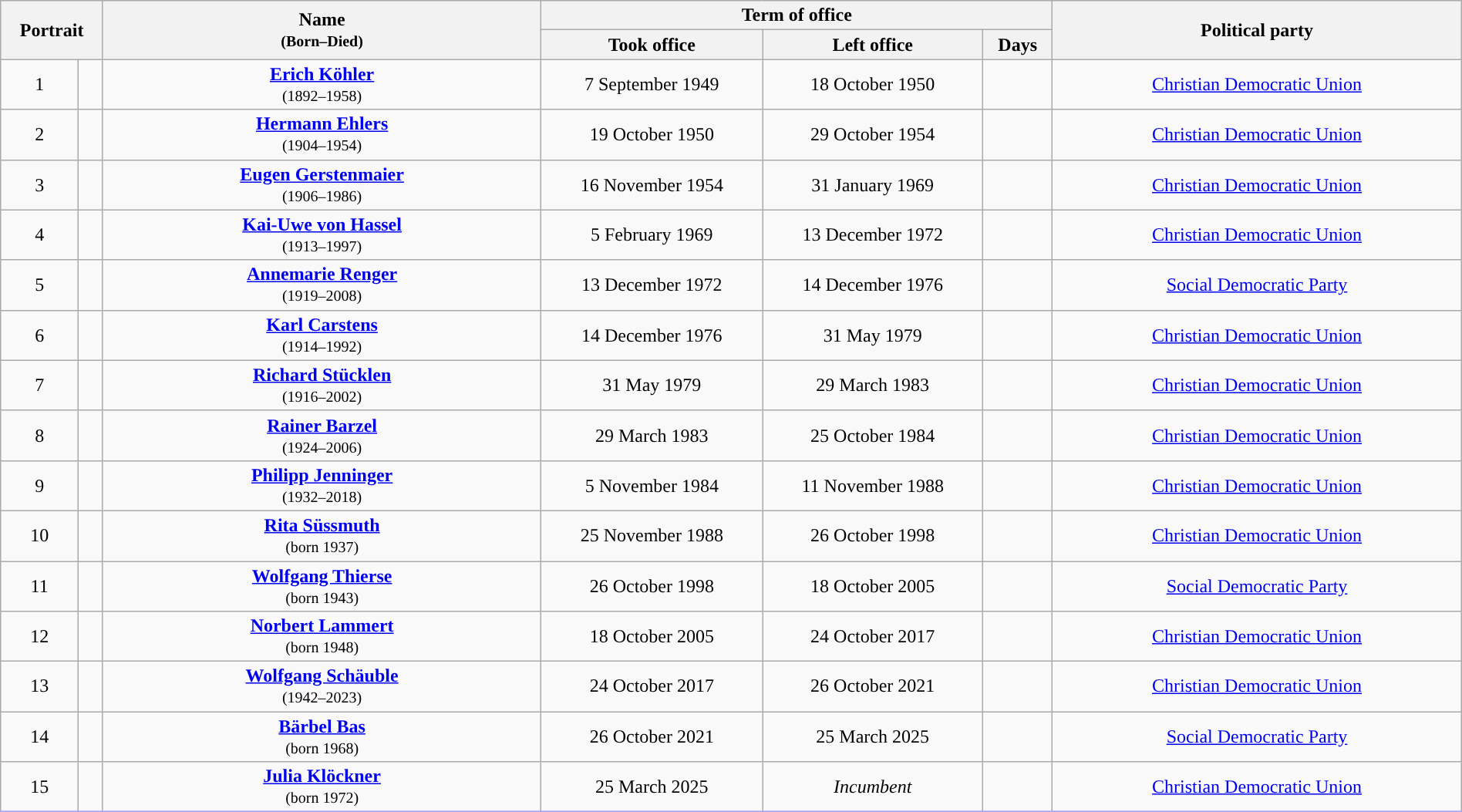<table class="wikitable" style="text-align:center; width:100%; border:1px #AAAAFF solid">
<tr>
<th width=80px rowspan=2 colspan=2>Portrait</th>
<th width=30% rowspan=2>Name<br><small>(Born–Died)</small></th>
<th width=35% colspan=3>Term of office</th>
<th width=28% rowspan=2>Political party</th>
</tr>
<tr>
<th>Took office</th>
<th>Left office</th>
<th>Days</th>
</tr>
<tr>
<td style="background:">1</td>
<td></td>
<td><strong><a href='#'>Erich Köhler</a></strong><br><small>(1892–1958)</small></td>
<td>7 September 1949</td>
<td>18 October 1950</td>
<td></td>
<td><a href='#'>Christian Democratic Union</a></td>
</tr>
<tr>
<td style="background:">2</td>
<td></td>
<td><strong><a href='#'>Hermann Ehlers</a></strong><br><small>(1904–1954)</small></td>
<td>19 October 1950</td>
<td>29 October 1954</td>
<td></td>
<td><a href='#'>Christian Democratic Union</a></td>
</tr>
<tr>
<td style="background:">3</td>
<td></td>
<td><strong><a href='#'>Eugen Gerstenmaier</a></strong><br><small>(1906–1986)</small></td>
<td>16 November 1954</td>
<td>31 January 1969</td>
<td></td>
<td><a href='#'>Christian Democratic Union</a></td>
</tr>
<tr>
<td style="background:">4</td>
<td></td>
<td><strong><a href='#'>Kai-Uwe von Hassel</a></strong><br><small>(1913–1997)</small></td>
<td>5 February 1969</td>
<td>13 December 1972</td>
<td></td>
<td><a href='#'>Christian Democratic Union</a></td>
</tr>
<tr>
<td style="background:">5</td>
<td></td>
<td><strong><a href='#'>Annemarie Renger</a></strong><br><small>(1919–2008)</small></td>
<td>13 December 1972</td>
<td>14 December 1976</td>
<td></td>
<td><a href='#'>Social Democratic Party</a></td>
</tr>
<tr>
<td style="background:">6</td>
<td></td>
<td><strong><a href='#'>Karl Carstens</a></strong><br><small>(1914–1992)</small></td>
<td>14 December 1976</td>
<td>31 May 1979</td>
<td></td>
<td><a href='#'>Christian Democratic Union</a></td>
</tr>
<tr>
<td style="background:">7</td>
<td></td>
<td><strong><a href='#'>Richard Stücklen</a></strong><br><small>(1916–2002)</small></td>
<td>31 May 1979</td>
<td>29 March 1983</td>
<td></td>
<td><a href='#'>Christian Democratic Union</a></td>
</tr>
<tr>
<td style="background:">8</td>
<td></td>
<td><strong><a href='#'>Rainer Barzel</a></strong><br><small>(1924–2006)</small></td>
<td>29 March 1983</td>
<td>25 October 1984</td>
<td></td>
<td><a href='#'>Christian Democratic Union</a></td>
</tr>
<tr>
<td style="background:">9</td>
<td></td>
<td><strong><a href='#'>Philipp Jenninger</a></strong><br><small>(1932–2018)</small></td>
<td>5 November 1984</td>
<td>11 November 1988</td>
<td></td>
<td><a href='#'>Christian Democratic Union</a></td>
</tr>
<tr>
<td style="background:">10</td>
<td></td>
<td><strong><a href='#'>Rita Süssmuth</a></strong><br><small>(born 1937)</small></td>
<td>25 November 1988</td>
<td>26 October 1998</td>
<td></td>
<td><a href='#'>Christian Democratic Union</a></td>
</tr>
<tr>
<td style="background:">11</td>
<td></td>
<td><strong><a href='#'>Wolfgang Thierse</a></strong><br><small>(born 1943)</small></td>
<td>26 October 1998</td>
<td>18 October 2005</td>
<td></td>
<td><a href='#'>Social Democratic Party</a></td>
</tr>
<tr>
<td style="background:">12</td>
<td></td>
<td><strong><a href='#'>Norbert Lammert</a></strong><br><small>(born 1948)</small></td>
<td>18 October 2005</td>
<td>24 October 2017</td>
<td></td>
<td><a href='#'>Christian Democratic Union</a></td>
</tr>
<tr>
<td style="background:">13</td>
<td></td>
<td><strong><a href='#'>Wolfgang Schäuble</a></strong><br><small>(1942–2023)</small></td>
<td>24 October 2017</td>
<td>26 October 2021</td>
<td></td>
<td><a href='#'>Christian Democratic Union</a></td>
</tr>
<tr>
<td style="background:">14</td>
<td></td>
<td><strong><a href='#'>Bärbel Bas</a></strong><br><small>(born 1968)</small></td>
<td>26 October 2021</td>
<td>25 March 2025</td>
<td></td>
<td><a href='#'>Social Democratic Party</a></td>
</tr>
<tr>
<td style="background:">15</td>
<td></td>
<td><strong><a href='#'>Julia Klöckner</a></strong><br><small>(born 1972)</small></td>
<td>25 March 2025</td>
<td><em>Incumbent</em></td>
<td></td>
<td><a href='#'>Christian Democratic Union</a></td>
</tr>
<tr>
</tr>
</table>
